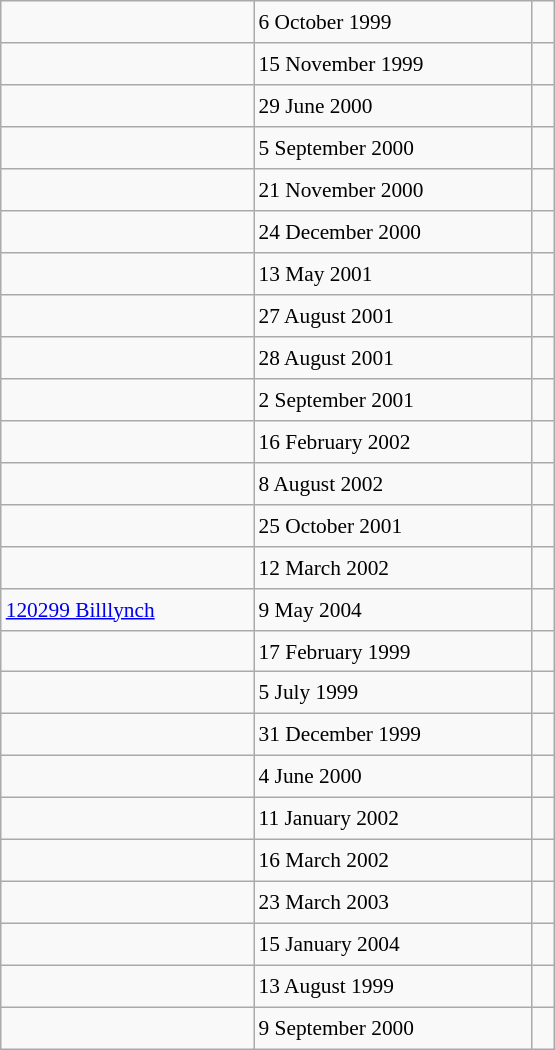<table class="wikitable" style="font-size: 89%; float: left; width: 26em; margin-right: 1em; height: 700px">
<tr>
<td></td>
<td>6 October 1999</td>
<td> </td>
</tr>
<tr>
<td></td>
<td>15 November 1999</td>
<td> </td>
</tr>
<tr>
<td></td>
<td>29 June 2000</td>
<td></td>
</tr>
<tr>
<td></td>
<td>5 September 2000</td>
<td></td>
</tr>
<tr>
<td></td>
<td>21 November 2000</td>
<td></td>
</tr>
<tr>
<td></td>
<td>24 December 2000</td>
<td></td>
</tr>
<tr>
<td></td>
<td>13 May 2001</td>
<td></td>
</tr>
<tr>
<td></td>
<td>27 August 2001</td>
<td></td>
</tr>
<tr>
<td></td>
<td>28 August 2001</td>
<td></td>
</tr>
<tr>
<td></td>
<td>2 September 2001</td>
<td></td>
</tr>
<tr>
<td></td>
<td>16 February 2002</td>
<td></td>
</tr>
<tr>
<td></td>
<td>8 August 2002</td>
<td></td>
</tr>
<tr>
<td></td>
<td>25 October 2001</td>
<td></td>
</tr>
<tr>
<td></td>
<td>12 March 2002</td>
<td></td>
</tr>
<tr>
<td><a href='#'>120299 Billlynch</a></td>
<td>9 May 2004</td>
<td></td>
</tr>
<tr>
<td></td>
<td>17 February 1999</td>
<td> </td>
</tr>
<tr>
<td></td>
<td>5 July 1999</td>
<td> </td>
</tr>
<tr>
<td></td>
<td>31 December 1999</td>
<td> </td>
</tr>
<tr>
<td></td>
<td>4 June 2000</td>
<td></td>
</tr>
<tr>
<td></td>
<td>11 January 2002</td>
<td></td>
</tr>
<tr>
<td></td>
<td>16 March 2002</td>
<td></td>
</tr>
<tr>
<td></td>
<td>23 March 2003</td>
<td></td>
</tr>
<tr>
<td></td>
<td>15 January 2004</td>
<td></td>
</tr>
<tr>
<td></td>
<td>13 August 1999</td>
<td></td>
</tr>
<tr>
<td></td>
<td>9 September 2000</td>
<td></td>
</tr>
</table>
